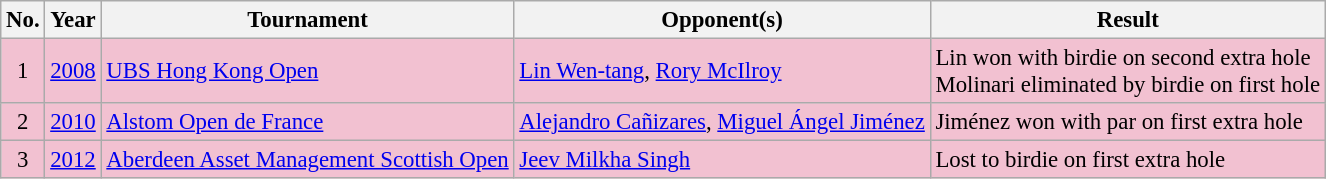<table class="wikitable" style="font-size:95%;">
<tr>
<th>No.</th>
<th>Year</th>
<th>Tournament</th>
<th>Opponent(s)</th>
<th>Result</th>
</tr>
<tr style="background:#F2C1D1;">
<td align=center>1</td>
<td><a href='#'>2008</a></td>
<td><a href='#'>UBS Hong Kong Open</a></td>
<td> <a href='#'>Lin Wen-tang</a>,  <a href='#'>Rory McIlroy</a></td>
<td>Lin won with birdie on second extra hole<br>Molinari eliminated by birdie on first hole</td>
</tr>
<tr style="background:#F2C1D1;">
<td align=center>2</td>
<td><a href='#'>2010</a></td>
<td><a href='#'>Alstom Open de France</a></td>
<td> <a href='#'>Alejandro Cañizares</a>,  <a href='#'>Miguel Ángel Jiménez</a></td>
<td>Jiménez won with par on first extra hole</td>
</tr>
<tr style="background:#F2C1D1;">
<td align=center>3</td>
<td><a href='#'>2012</a></td>
<td><a href='#'>Aberdeen Asset Management Scottish Open</a></td>
<td> <a href='#'>Jeev Milkha Singh</a></td>
<td>Lost to birdie on first extra hole</td>
</tr>
</table>
